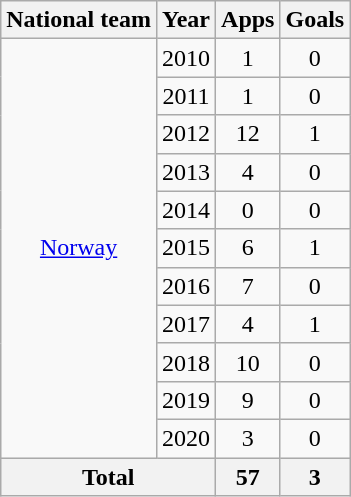<table class="wikitable" style="text-align:center">
<tr>
<th>National team</th>
<th>Year</th>
<th>Apps</th>
<th>Goals</th>
</tr>
<tr>
<td rowspan="11"><a href='#'>Norway</a></td>
<td>2010</td>
<td>1</td>
<td>0</td>
</tr>
<tr>
<td>2011</td>
<td>1</td>
<td>0</td>
</tr>
<tr>
<td>2012</td>
<td>12</td>
<td>1</td>
</tr>
<tr>
<td>2013</td>
<td>4</td>
<td>0</td>
</tr>
<tr>
<td>2014</td>
<td>0</td>
<td>0</td>
</tr>
<tr>
<td>2015</td>
<td>6</td>
<td>1</td>
</tr>
<tr>
<td>2016</td>
<td>7</td>
<td>0</td>
</tr>
<tr>
<td>2017</td>
<td>4</td>
<td>1</td>
</tr>
<tr>
<td>2018</td>
<td>10</td>
<td>0</td>
</tr>
<tr>
<td>2019</td>
<td>9</td>
<td>0</td>
</tr>
<tr>
<td>2020</td>
<td>3</td>
<td>0</td>
</tr>
<tr>
<th colspan="2">Total</th>
<th>57</th>
<th>3</th>
</tr>
</table>
